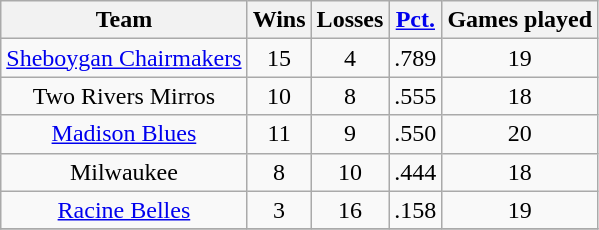<table class="sortable wikitable" style="text-align:center">
<tr>
<th>Team</th>
<th>Wins</th>
<th>Losses</th>
<th><a href='#'>Pct.</a></th>
<th>Games played</th>
</tr>
<tr>
<td><a href='#'>Sheboygan Chairmakers</a></td>
<td>15</td>
<td>4</td>
<td>.789</td>
<td>19</td>
</tr>
<tr>
<td>Two Rivers Mirros</td>
<td>10</td>
<td>8</td>
<td>.555</td>
<td>18</td>
</tr>
<tr>
<td><a href='#'>Madison Blues</a></td>
<td>11</td>
<td>9</td>
<td>.550</td>
<td>20</td>
</tr>
<tr>
<td>Milwaukee</td>
<td>8</td>
<td>10</td>
<td>.444</td>
<td>18</td>
</tr>
<tr>
<td><a href='#'>Racine Belles</a></td>
<td>3</td>
<td>16</td>
<td>.158</td>
<td>19</td>
</tr>
<tr>
</tr>
</table>
